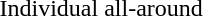<table>
<tr>
<td>Individual all-around</td>
<td></td>
<td></td>
<td></td>
</tr>
</table>
